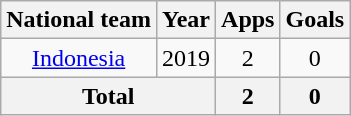<table class=wikitable style=text-align:center>
<tr>
<th>National team</th>
<th>Year</th>
<th>Apps</th>
<th>Goals</th>
</tr>
<tr>
<td rowspan="1"><a href='#'>Indonesia</a></td>
<td>2019</td>
<td>2</td>
<td>0</td>
</tr>
<tr>
<th colspan=2>Total</th>
<th>2</th>
<th>0</th>
</tr>
</table>
